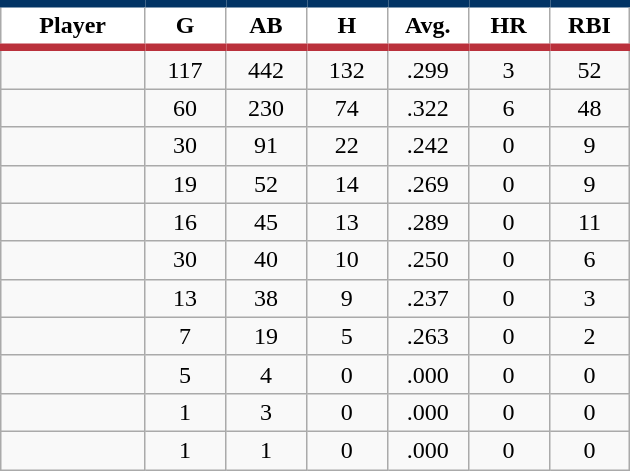<table class="wikitable sortable">
<tr>
<th style="background:#FFFFFF; border-top:#023465 5px solid; border-bottom:#ba313c 5px solid;" width="16%">Player</th>
<th style="background:#FFFFFF; border-top:#023465 5px solid; border-bottom:#ba313c 5px solid;" width="9%">G</th>
<th style="background:#FFFFFF; border-top:#023465 5px solid; border-bottom:#ba313c 5px solid;" width="9%">AB</th>
<th style="background:#FFFFFF; border-top:#023465 5px solid; border-bottom:#ba313c 5px solid;" width="9%">H</th>
<th style="background:#FFFFFF; border-top:#023465 5px solid; border-bottom:#ba313c 5px solid;" width="9%">Avg.</th>
<th style="background:#FFFFFF; border-top:#023465 5px solid; border-bottom:#ba313c 5px solid;" width="9%">HR</th>
<th style="background:#FFFFFF; border-top:#023465 5px solid; border-bottom:#ba313c 5px solid;" width="9%">RBI</th>
</tr>
<tr align="center">
<td></td>
<td>117</td>
<td>442</td>
<td>132</td>
<td>.299</td>
<td>3</td>
<td>52</td>
</tr>
<tr align="center">
<td></td>
<td>60</td>
<td>230</td>
<td>74</td>
<td>.322</td>
<td>6</td>
<td>48</td>
</tr>
<tr align="center">
<td></td>
<td>30</td>
<td>91</td>
<td>22</td>
<td>.242</td>
<td>0</td>
<td>9</td>
</tr>
<tr align="center">
<td></td>
<td>19</td>
<td>52</td>
<td>14</td>
<td>.269</td>
<td>0</td>
<td>9</td>
</tr>
<tr align="center">
<td></td>
<td>16</td>
<td>45</td>
<td>13</td>
<td>.289</td>
<td>0</td>
<td>11</td>
</tr>
<tr align="center">
<td></td>
<td>30</td>
<td>40</td>
<td>10</td>
<td>.250</td>
<td>0</td>
<td>6</td>
</tr>
<tr align="center">
<td></td>
<td>13</td>
<td>38</td>
<td>9</td>
<td>.237</td>
<td>0</td>
<td>3</td>
</tr>
<tr align="center">
<td></td>
<td>7</td>
<td>19</td>
<td>5</td>
<td>.263</td>
<td>0</td>
<td>2</td>
</tr>
<tr align="center">
<td></td>
<td>5</td>
<td>4</td>
<td>0</td>
<td>.000</td>
<td>0</td>
<td>0</td>
</tr>
<tr align="center">
<td></td>
<td>1</td>
<td>3</td>
<td>0</td>
<td>.000</td>
<td>0</td>
<td>0</td>
</tr>
<tr align="center">
<td></td>
<td>1</td>
<td>1</td>
<td>0</td>
<td>.000</td>
<td>0</td>
<td>0</td>
</tr>
</table>
